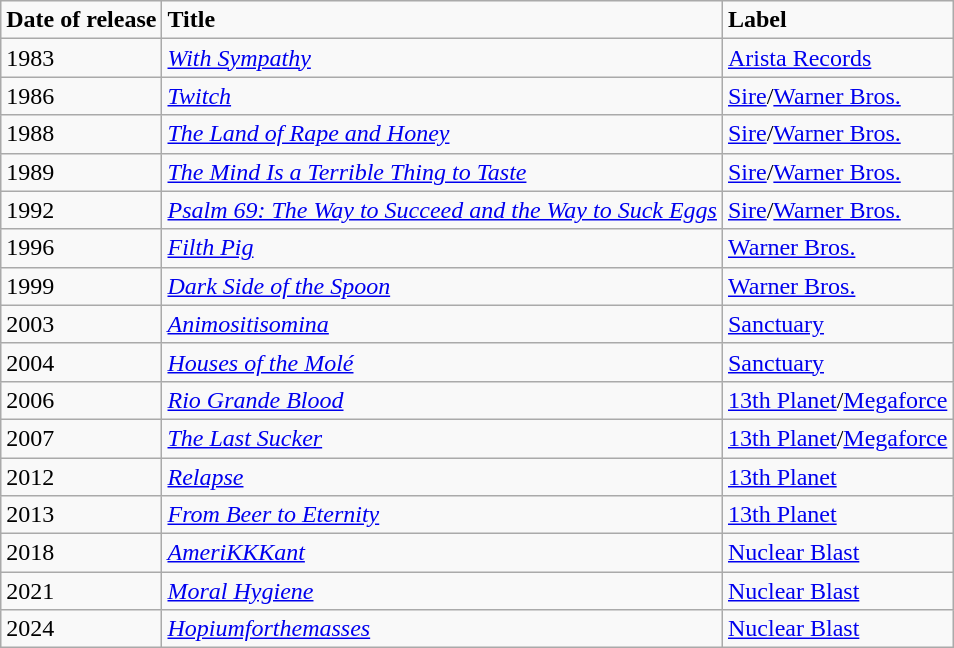<table class="wikitable">
<tr>
<td><strong>Date of release</strong></td>
<td><strong>Title</strong></td>
<td><strong>Label</strong></td>
</tr>
<tr>
<td>1983</td>
<td><em><a href='#'>With Sympathy</a></em></td>
<td><a href='#'>Arista Records</a></td>
</tr>
<tr>
<td>1986</td>
<td><em><a href='#'>Twitch</a></em></td>
<td><a href='#'>Sire</a>/<a href='#'>Warner Bros.</a></td>
</tr>
<tr>
<td>1988</td>
<td><em><a href='#'>The Land of Rape and Honey</a></em></td>
<td><a href='#'>Sire</a>/<a href='#'>Warner Bros.</a></td>
</tr>
<tr>
<td>1989</td>
<td><em><a href='#'>The Mind Is a Terrible Thing to Taste</a></em></td>
<td><a href='#'>Sire</a>/<a href='#'>Warner Bros.</a></td>
</tr>
<tr>
<td>1992</td>
<td><em><a href='#'>Psalm 69: The Way to Succeed and the Way to Suck Eggs</a></em></td>
<td><a href='#'>Sire</a>/<a href='#'>Warner Bros.</a></td>
</tr>
<tr>
<td>1996</td>
<td><em><a href='#'>Filth Pig</a></em></td>
<td><a href='#'>Warner Bros.</a></td>
</tr>
<tr>
<td>1999</td>
<td><em><a href='#'>Dark Side of the Spoon</a></em></td>
<td><a href='#'>Warner Bros.</a></td>
</tr>
<tr>
<td>2003</td>
<td><em><a href='#'>Animositisomina</a></em></td>
<td><a href='#'>Sanctuary</a></td>
</tr>
<tr>
<td>2004</td>
<td><em><a href='#'>Houses of the Molé</a></em></td>
<td><a href='#'>Sanctuary</a></td>
</tr>
<tr>
<td>2006</td>
<td><em><a href='#'>Rio Grande Blood</a></em></td>
<td><a href='#'>13th Planet</a>/<a href='#'>Megaforce</a></td>
</tr>
<tr>
<td>2007</td>
<td><em><a href='#'>The Last Sucker</a></em></td>
<td><a href='#'>13th Planet</a>/<a href='#'>Megaforce</a></td>
</tr>
<tr>
<td>2012</td>
<td><em><a href='#'>Relapse</a></em></td>
<td><a href='#'>13th Planet</a></td>
</tr>
<tr>
<td>2013</td>
<td><em><a href='#'>From Beer to Eternity</a></em></td>
<td><a href='#'>13th Planet</a></td>
</tr>
<tr>
<td>2018</td>
<td><em><a href='#'>AmeriKKKant</a></em></td>
<td><a href='#'>Nuclear Blast</a></td>
</tr>
<tr>
<td>2021</td>
<td><em><a href='#'>Moral Hygiene</a></em></td>
<td><a href='#'>Nuclear Blast</a></td>
</tr>
<tr>
<td>2024</td>
<td><em><a href='#'>Hopiumforthemasses</a></em></td>
<td><a href='#'>Nuclear Blast</a></td>
</tr>
</table>
